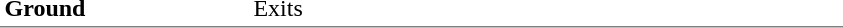<table table border=0 cellspacing=0 cellpadding=3>
<tr>
<td style="border-bottom:solid 1px gray;" width=50 rowspan=10 valign=top><strong>Ground</strong></td>
</tr>
<tr>
<td style="border-bottom:solid 1px gray;" width=100 rowspan=2 valign=top></td>
<td style="border-bottom:solid 1px gray;" width=390 rowspan=2 valign=top>Exits</td>
</tr>
</table>
